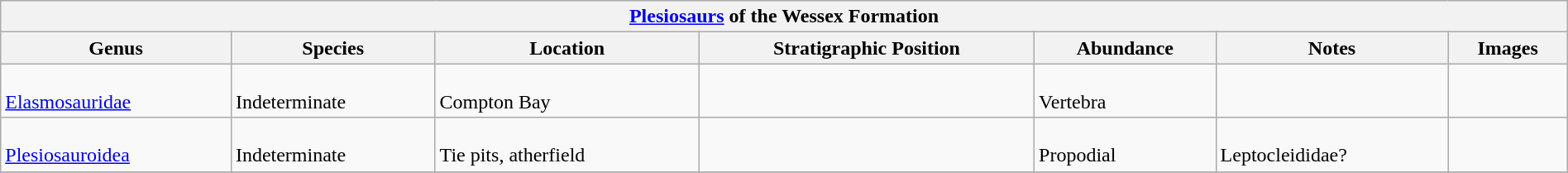<table class="wikitable"  style="margin:auto; width:100%;">
<tr>
<th colspan="7" style="text-align:center;"><strong><a href='#'>Plesiosaurs</a> of the Wessex Formation</strong></th>
</tr>
<tr>
<th>Genus</th>
<th>Species</th>
<th>Location</th>
<th>Stratigraphic Position</th>
<th>Abundance</th>
<th>Notes</th>
<th>Images</th>
</tr>
<tr>
<td><br><a href='#'>Elasmosauridae</a></td>
<td><br>Indeterminate</td>
<td><br>Compton Bay</td>
<td></td>
<td><br>Vertebra</td>
<td></td>
<td></td>
</tr>
<tr>
<td><br><a href='#'>Plesiosauroidea</a></td>
<td><br>Indeterminate</td>
<td><br>Tie pits, atherfield</td>
<td></td>
<td><br>Propodial</td>
<td><br>Leptocleididae?</td>
<td></td>
</tr>
<tr>
</tr>
</table>
